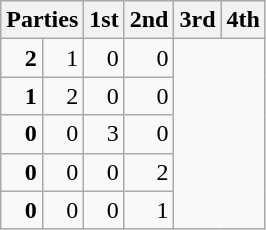<table class="wikitable" style="text-align:right;">
<tr>
<th colspan=2 style="text-align:left;">Parties</th>
<th>1st</th>
<th>2nd</th>
<th>3rd</th>
<th>4th</th>
</tr>
<tr>
<td><strong>2</strong></td>
<td>1</td>
<td>0</td>
<td>0</td>
</tr>
<tr>
<td><strong>1</strong></td>
<td>2</td>
<td>0</td>
<td>0</td>
</tr>
<tr>
<td><strong>0</strong></td>
<td>0</td>
<td>3</td>
<td>0</td>
</tr>
<tr>
<td><strong>0</strong></td>
<td>0</td>
<td>0</td>
<td>2</td>
</tr>
<tr>
<td><strong>0</strong></td>
<td>0</td>
<td>0</td>
<td>1</td>
</tr>
</table>
